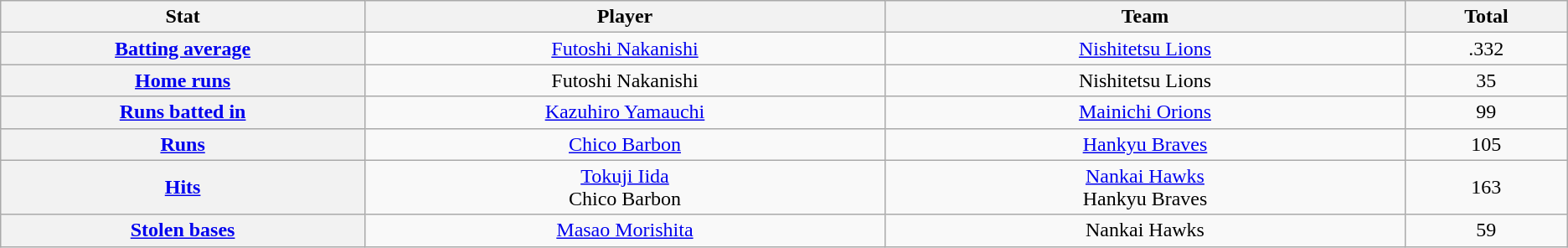<table class="wikitable" style="text-align:center;">
<tr>
<th scope="col" width="7%">Stat</th>
<th scope="col" width="10%">Player</th>
<th scope="col" width="10%">Team</th>
<th scope="col" width="3%">Total</th>
</tr>
<tr>
<th scope="row" style="text-align:center;"><a href='#'>Batting average</a></th>
<td><a href='#'>Futoshi Nakanishi</a></td>
<td><a href='#'>Nishitetsu Lions</a></td>
<td>.332</td>
</tr>
<tr>
<th scope="row" style="text-align:center;"><a href='#'>Home runs</a></th>
<td>Futoshi Nakanishi</td>
<td>Nishitetsu Lions</td>
<td>35</td>
</tr>
<tr>
<th scope="row" style="text-align:center;"><a href='#'>Runs batted in</a></th>
<td><a href='#'>Kazuhiro Yamauchi</a></td>
<td><a href='#'>Mainichi Orions</a></td>
<td>99</td>
</tr>
<tr>
<th scope="row" style="text-align:center;"><a href='#'>Runs</a></th>
<td><a href='#'>Chico Barbon</a></td>
<td><a href='#'>Hankyu Braves</a></td>
<td>105</td>
</tr>
<tr>
<th scope="row" style="text-align:center;"><a href='#'>Hits</a></th>
<td><a href='#'>Tokuji Iida</a><br>Chico Barbon</td>
<td><a href='#'>Nankai Hawks</a><br>Hankyu Braves</td>
<td>163</td>
</tr>
<tr>
<th scope="row" style="text-align:center;"><a href='#'>Stolen bases</a></th>
<td><a href='#'>Masao Morishita</a></td>
<td>Nankai Hawks</td>
<td>59</td>
</tr>
</table>
